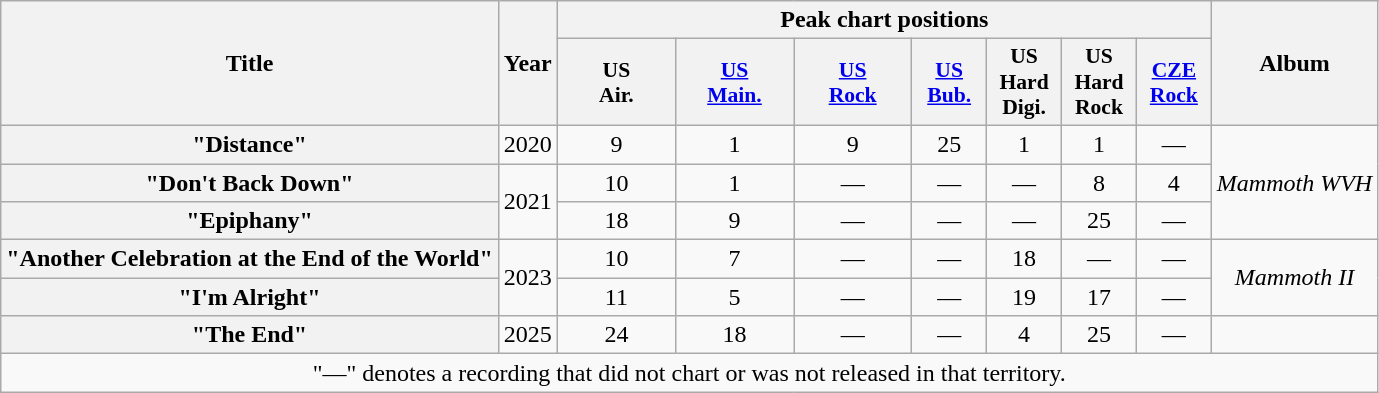<table class="wikitable plainrowheaders" style="text-align:center;">
<tr>
<th rowspan="2" scope="col">Title</th>
<th rowspan="2" scope="col">Year</th>
<th scope="col" colspan="7">Peak chart positions</th>
<th rowspan="2" scope="col">Album</th>
</tr>
<tr>
<th style="width:5em; font-size:90%;">US <br>Air.</th>
<th style="width:5em; font-size:90%;"><a href='#'>US<br>Main.</a><br></th>
<th style="width:5em; font-size:90%;"><a href='#'>US<br>Rock</a><br></th>
<th scope="col" style="width:3em;font-size:90%;"><a href='#'>US<br>Bub.</a><br></th>
<th scope="col" style="width:3em;font-size:90%;">US Hard Digi.</th>
<th scope="col" style="width:3em;font-size:90%;">US Hard Rock</th>
<th style="width:3em;font-size:90%"><a href='#'>CZE<br>Rock</a><br></th>
</tr>
<tr>
<th scope="row">"Distance"</th>
<td>2020</td>
<td>9</td>
<td>1</td>
<td>9</td>
<td>25</td>
<td>1</td>
<td>1</td>
<td>—</td>
<td rowspan="3"><em>Mammoth WVH</em></td>
</tr>
<tr>
<th scope="row">"Don't Back Down"</th>
<td rowspan="2">2021</td>
<td>10</td>
<td>1</td>
<td>—</td>
<td>—</td>
<td>—</td>
<td>8</td>
<td>4</td>
</tr>
<tr>
<th scope="row">"Epiphany"</th>
<td>18</td>
<td>9</td>
<td>—</td>
<td>—</td>
<td>—</td>
<td>25</td>
<td>—</td>
</tr>
<tr>
<th scope="row">"Another Celebration at the End of the World"</th>
<td rowspan="2">2023</td>
<td>10</td>
<td>7</td>
<td>—</td>
<td>—</td>
<td>18</td>
<td>—</td>
<td>—</td>
<td rowspan="2"><em>Mammoth II</em></td>
</tr>
<tr>
<th scope="row">"I'm Alright"</th>
<td>11</td>
<td>5</td>
<td>—</td>
<td>—</td>
<td>19</td>
<td>17</td>
<td>—</td>
</tr>
<tr>
<th scope="row">"The End"</th>
<td>2025</td>
<td>24</td>
<td>18</td>
<td>—</td>
<td>—</td>
<td>4</td>
<td>25</td>
<td>—</td>
<td></td>
</tr>
<tr>
<td style=text-align:center" colspan="12" style="font-size: 8pt">"—" denotes a recording that did not chart or was not released in that territory.</td>
</tr>
</table>
